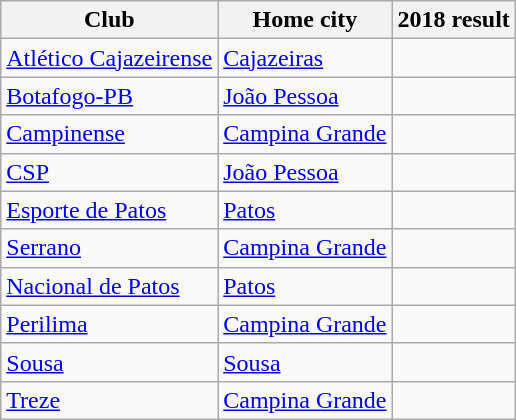<table class="wikitable sortable">
<tr>
<th>Club</th>
<th>Home city</th>
<th>2018 result</th>
</tr>
<tr>
<td><a href='#'>Atlético Cajazeirense</a></td>
<td><a href='#'>Cajazeiras</a></td>
<td></td>
</tr>
<tr>
<td><a href='#'>Botafogo-PB</a></td>
<td><a href='#'>João Pessoa</a></td>
<td></td>
</tr>
<tr>
<td><a href='#'>Campinense</a></td>
<td><a href='#'>Campina Grande</a></td>
<td></td>
</tr>
<tr>
<td><a href='#'>CSP</a></td>
<td><a href='#'>João Pessoa</a></td>
<td></td>
</tr>
<tr>
<td><a href='#'>Esporte de Patos</a></td>
<td><a href='#'>Patos</a></td>
<td></td>
</tr>
<tr>
<td><a href='#'>Serrano</a></td>
<td><a href='#'>Campina Grande</a></td>
<td></td>
</tr>
<tr>
<td><a href='#'>Nacional de Patos</a></td>
<td><a href='#'>Patos</a></td>
<td></td>
</tr>
<tr>
<td><a href='#'>Perilima</a></td>
<td><a href='#'>Campina Grande</a></td>
<td></td>
</tr>
<tr>
<td><a href='#'>Sousa</a></td>
<td><a href='#'>Sousa</a></td>
<td></td>
</tr>
<tr>
<td><a href='#'>Treze</a></td>
<td><a href='#'>Campina Grande</a></td>
<td></td>
</tr>
</table>
